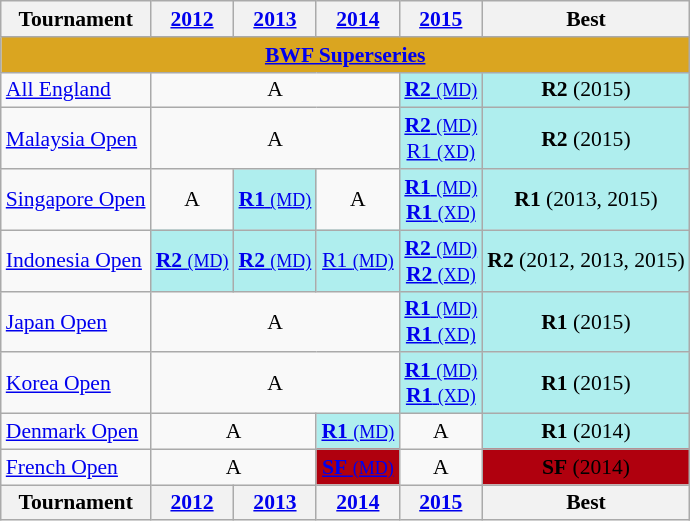<table class="wikitable" style="font-size: 90%; text-align:center">
<tr>
<th>Tournament</th>
<th><a href='#'>2012</a></th>
<th><a href='#'>2013</a></th>
<th><a href='#'>2014</a></th>
<th><a href='#'>2015</a></th>
<th>Best</th>
</tr>
<tr bgcolor=DAA520>
<td colspan="6" align=center><strong><a href='#'>BWF Superseries</a></strong></td>
</tr>
<tr>
<td align=left><a href='#'>All England</a></td>
<td colspan=3>A</td>
<td bgcolor=AFEEEE><a href='#'><strong>R2</strong> <small>(MD)</small></a></td>
<td bgcolor=AFEEEE><strong>R2</strong> (2015)</td>
</tr>
<tr>
<td align=left><a href='#'>Malaysia Open</a></td>
<td colspan=3>A</td>
<td bgcolor=AFEEEE><a href='#'><strong>R2</strong> <small>(MD)</small></a> <br> <a href='#'>R1 <small>(XD)</small></a></td>
<td bgcolor=AFEEEE><strong>R2</strong> (2015)</td>
</tr>
<tr>
<td align=left><a href='#'>Singapore Open</a></td>
<td>A</td>
<td bgcolor=AFEEEE><a href='#'><strong>R1</strong> <small>(MD)</small></a></td>
<td>A</td>
<td bgcolor=AFEEEE><a href='#'><strong>R1</strong> <small>(MD)</small></a> <br> <a href='#'><strong>R1</strong> <small>(XD)</small></a></td>
<td bgcolor=AFEEEE><strong>R1</strong> (2013, 2015)</td>
</tr>
<tr>
<td align=left><a href='#'>Indonesia Open</a></td>
<td bgcolor=AFEEEE><a href='#'><strong>R2</strong> <small>(MD)</small></a></td>
<td bgcolor=AFEEEE><a href='#'><strong>R2</strong> <small>(MD)</small></a></td>
<td bgcolor=AFEEEE><a href='#'>R1 <small>(MD)</small></a></td>
<td bgcolor=AFEEEE><a href='#'><strong>R2</strong> <small>(MD)</small></a> <br> <a href='#'><strong>R2</strong> <small>(XD)</small></a></td>
<td bgcolor=AFEEEE><strong>R2</strong> (2012, 2013, 2015)</td>
</tr>
<tr>
<td align=left><a href='#'>Japan Open</a></td>
<td colspan=3>A</td>
<td bgcolor=AFEEEE><a href='#'><strong>R1</strong> <small>(MD)</small></a> <br> <a href='#'><strong>R1</strong> <small>(XD)</small></a></td>
<td bgcolor=AFEEEE><strong>R1</strong> (2015)</td>
</tr>
<tr>
<td align=left><a href='#'>Korea Open</a></td>
<td colspan=3>A</td>
<td bgcolor=AFEEEE><a href='#'><strong>R1</strong> <small>(MD)</small></a> <br> <a href='#'><strong>R1</strong> <small>(XD)</small></a></td>
<td bgcolor=AFEEEE><strong>R1</strong> (2015)</td>
</tr>
<tr>
<td align=left><a href='#'>Denmark Open</a></td>
<td colspan=2>A</td>
<td bgcolor=AFEEEE><a href='#'><strong>R1</strong> <small>(MD)</small></a></td>
<td>A</td>
<td bgcolor=AFEEEE><strong>R1</strong> (2014)</td>
</tr>
<tr>
<td align=left><a href='#'>French Open</a></td>
<td colspan=2>A</td>
<td bgcolor=Bronze><a href='#'><strong>SF</strong> <small>(MD)</small></a></td>
<td>A</td>
<td bgcolor=Bronze><strong>SF</strong> (2014)</td>
</tr>
<tr>
<th>Tournament</th>
<th><a href='#'>2012</a></th>
<th><a href='#'>2013</a></th>
<th><a href='#'>2014</a></th>
<th><a href='#'>2015</a></th>
<th>Best</th>
</tr>
</table>
